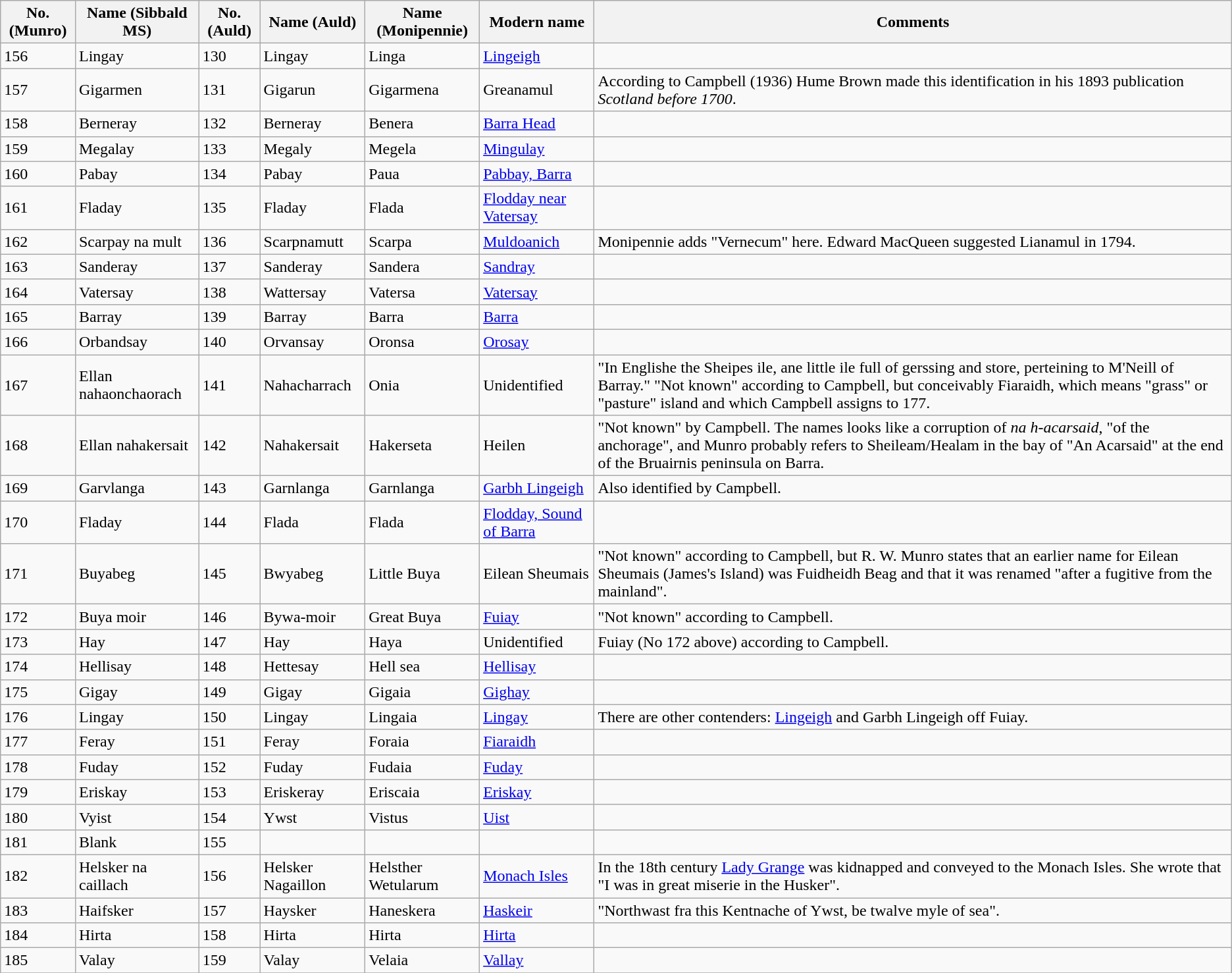<table class="wikitable sortable">
<tr>
<th>No. (Munro)</th>
<th>Name (Sibbald MS)</th>
<th>No. (Auld)</th>
<th>Name (Auld)</th>
<th>Name (Monipennie)</th>
<th>Modern name</th>
<th>Comments</th>
</tr>
<tr>
<td>156</td>
<td>Lingay</td>
<td>130</td>
<td>Lingay</td>
<td>Linga</td>
<td><a href='#'>Lingeigh</a></td>
<td></td>
</tr>
<tr>
<td>157</td>
<td>Gigarmen</td>
<td>131</td>
<td>Gigarun</td>
<td>Gigarmena</td>
<td>Greanamul</td>
<td>According to Campbell (1936) Hume Brown made this identification in his 1893 publication <em>Scotland before 1700</em>.</td>
</tr>
<tr>
<td>158</td>
<td>Berneray</td>
<td>132</td>
<td>Berneray</td>
<td>Benera</td>
<td><a href='#'>Barra Head</a></td>
<td></td>
</tr>
<tr>
<td>159</td>
<td>Megalay</td>
<td>133</td>
<td>Megaly</td>
<td>Megela</td>
<td><a href='#'>Mingulay</a></td>
<td></td>
</tr>
<tr>
<td>160</td>
<td>Pabay</td>
<td>134</td>
<td>Pabay</td>
<td>Paua</td>
<td><a href='#'>Pabbay, Barra</a></td>
<td></td>
</tr>
<tr>
<td>161</td>
<td>Fladay</td>
<td>135</td>
<td>Fladay</td>
<td>Flada</td>
<td><a href='#'>Flodday near Vatersay</a></td>
<td></td>
</tr>
<tr>
<td>162</td>
<td>Scarpay na mult</td>
<td>136</td>
<td>Scarpnamutt</td>
<td>Scarpa</td>
<td><a href='#'>Muldoanich</a></td>
<td>Monipennie adds "Vernecum" here. Edward MacQueen suggested Lianamul in 1794.</td>
</tr>
<tr>
<td>163</td>
<td>Sanderay</td>
<td>137</td>
<td>Sanderay</td>
<td>Sandera</td>
<td><a href='#'>Sandray</a></td>
<td></td>
</tr>
<tr>
<td>164</td>
<td>Vatersay</td>
<td>138</td>
<td>Wattersay</td>
<td>Vatersa</td>
<td><a href='#'>Vatersay</a></td>
<td></td>
</tr>
<tr>
<td>165</td>
<td>Barray</td>
<td>139</td>
<td>Barray</td>
<td>Barra</td>
<td><a href='#'>Barra</a></td>
<td></td>
</tr>
<tr>
<td>166</td>
<td>Orbandsay</td>
<td>140</td>
<td>Orvansay</td>
<td>Oronsa</td>
<td><a href='#'>Orosay</a></td>
<td></td>
</tr>
<tr>
<td>167</td>
<td>Ellan nahaonchaorach</td>
<td>141</td>
<td>Nahacharrach</td>
<td>Onia</td>
<td>Unidentified</td>
<td>"In Englishe the Sheipes ile, ane little ile full of gerssing and store, perteining to M'Neill of Barray." "Not known" according to Campbell, but conceivably Fiaraidh, which means "grass" or "pasture" island and which Campbell assigns to 177.</td>
</tr>
<tr>
<td>168</td>
<td>Ellan nahakersait</td>
<td>142</td>
<td>Nahakersait</td>
<td>Hakerseta</td>
<td>Heilen</td>
<td>"Not known" by Campbell. The names looks like a corruption of <em>na h-acarsaid</em>, "of the anchorage", and Munro probably refers to Sheileam/Healam in the bay of "An Acarsaid" at the end of the Bruairnis peninsula on Barra.</td>
</tr>
<tr>
<td>169</td>
<td>Garvlanga</td>
<td>143</td>
<td>Garnlanga</td>
<td>Garnlanga</td>
<td><a href='#'>Garbh Lingeigh</a></td>
<td>Also identified by Campbell.</td>
</tr>
<tr>
<td>170</td>
<td>Fladay</td>
<td>144</td>
<td>Flada</td>
<td>Flada</td>
<td><a href='#'>Flodday, Sound of Barra</a></td>
<td></td>
</tr>
<tr>
<td>171</td>
<td>Buyabeg</td>
<td>145</td>
<td>Bwyabeg</td>
<td>Little Buya</td>
<td>Eilean Sheumais</td>
<td>"Not known" according to Campbell, but R. W. Munro states that an earlier name for Eilean Sheumais (James's Island) was Fuidheidh Beag and that it was renamed "after a fugitive from the mainland".</td>
</tr>
<tr>
<td>172</td>
<td>Buya moir</td>
<td>146</td>
<td>Bywa-moir</td>
<td>Great Buya</td>
<td><a href='#'>Fuiay</a></td>
<td>"Not known" according to Campbell.</td>
</tr>
<tr>
<td>173</td>
<td>Hay</td>
<td>147</td>
<td>Hay</td>
<td>Haya</td>
<td>Unidentified</td>
<td>Fuiay (No 172 above) according to Campbell.</td>
</tr>
<tr>
<td>174</td>
<td>Hellisay</td>
<td>148</td>
<td>Hettesay</td>
<td>Hell sea</td>
<td><a href='#'>Hellisay</a></td>
<td></td>
</tr>
<tr>
<td>175</td>
<td>Gigay</td>
<td>149</td>
<td>Gigay</td>
<td>Gigaia</td>
<td><a href='#'>Gighay</a></td>
<td></td>
</tr>
<tr>
<td>176</td>
<td>Lingay</td>
<td>150</td>
<td>Lingay</td>
<td>Lingaia</td>
<td><a href='#'>Lingay</a></td>
<td>There are other contenders: <a href='#'>Lingeigh</a> and Garbh Lingeigh off Fuiay.</td>
</tr>
<tr>
<td>177</td>
<td>Feray</td>
<td>151</td>
<td>Feray</td>
<td>Foraia</td>
<td><a href='#'>Fiaraidh</a></td>
<td></td>
</tr>
<tr>
<td>178</td>
<td>Fuday</td>
<td>152</td>
<td>Fuday</td>
<td>Fudaia</td>
<td><a href='#'>Fuday</a></td>
<td></td>
</tr>
<tr>
<td>179</td>
<td>Eriskay</td>
<td>153</td>
<td>Eriskeray</td>
<td>Eriscaia</td>
<td><a href='#'>Eriskay</a></td>
<td></td>
</tr>
<tr>
<td>180</td>
<td>Vyist</td>
<td>154</td>
<td>Ywst</td>
<td>Vistus</td>
<td><a href='#'>Uist</a></td>
<td></td>
</tr>
<tr>
<td>181</td>
<td>Blank</td>
<td>155</td>
<td></td>
<td></td>
<td></td>
<td></td>
</tr>
<tr>
<td>182</td>
<td>Helsker na caillach</td>
<td>156</td>
<td>Helsker Nagaillon</td>
<td>Helsther Wetularum</td>
<td><a href='#'>Monach Isles</a></td>
<td>In the 18th century <a href='#'>Lady Grange</a> was kidnapped and conveyed to the Monach Isles. She wrote that "I was in great miserie in the Husker".</td>
</tr>
<tr>
<td>183</td>
<td>Haifsker</td>
<td>157</td>
<td>Haysker</td>
<td>Haneskera</td>
<td><a href='#'>Haskeir</a></td>
<td>"Northwast fra this Kentnache of Ywst, be twalve myle of sea".</td>
</tr>
<tr>
<td>184</td>
<td>Hirta</td>
<td>158</td>
<td>Hirta</td>
<td>Hirta</td>
<td><a href='#'>Hirta</a></td>
<td></td>
</tr>
<tr>
<td>185</td>
<td>Valay</td>
<td>159</td>
<td>Valay</td>
<td>Velaia</td>
<td><a href='#'>Vallay</a></td>
<td></td>
</tr>
<tr>
</tr>
</table>
